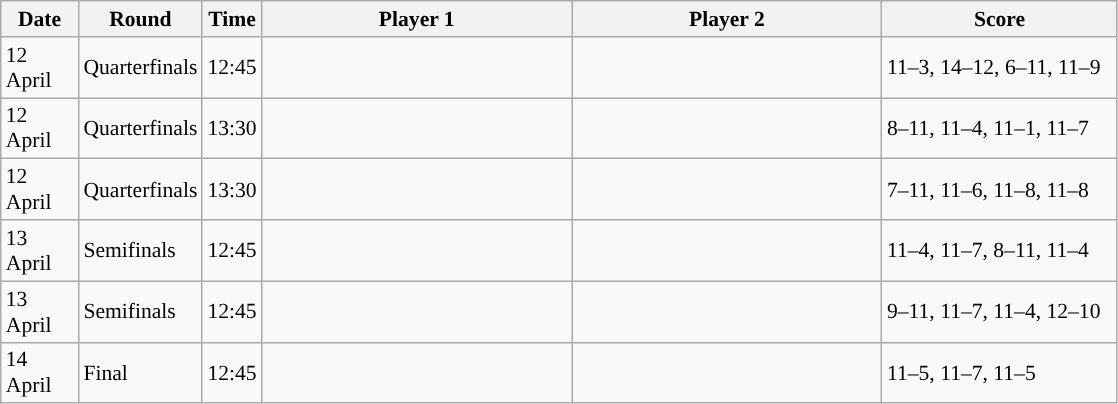<table class="sortable wikitable" style="font-size:90%">
<tr>
<th width="45" class="unsortable">Date</th>
<th width="55">Round</th>
<th width="30">Time</th>
<th width="200">Player 1</th>
<th width="200">Player 2</th>
<th width="150" class="unsortable">Score</th>
</tr>
<tr>
<td>12 April</td>
<td>Quarterfinals</td>
<td>12:45</td>
<td><strong></strong></td>
<td></td>
<td>11–3, 14–12, 6–11, 11–9</td>
</tr>
<tr>
<td>12 April</td>
<td>Quarterfinals</td>
<td>13:30</td>
<td><strong></strong></td>
<td></td>
<td>8–11, 11–4, 11–1, 11–7</td>
</tr>
<tr>
<td>12 April</td>
<td>Quarterfinals</td>
<td>13:30</td>
<td></td>
<td><strong></strong></td>
<td>7–11, 11–6, 11–8, 11–8</td>
</tr>
<tr>
<td>13 April</td>
<td>Semifinals</td>
<td>12:45</td>
<td><strong></strong></td>
<td></td>
<td>11–4, 11–7, 8–11, 11–4</td>
</tr>
<tr>
<td>13 April</td>
<td>Semifinals</td>
<td>12:45</td>
<td></td>
<td><strong></strong></td>
<td>9–11, 11–7, 11–4, 12–10</td>
</tr>
<tr>
<td>14 April</td>
<td>Final</td>
<td>12:45</td>
<td></td>
<td><strong></strong></td>
<td>11–5, 11–7, 11–5</td>
</tr>
</table>
